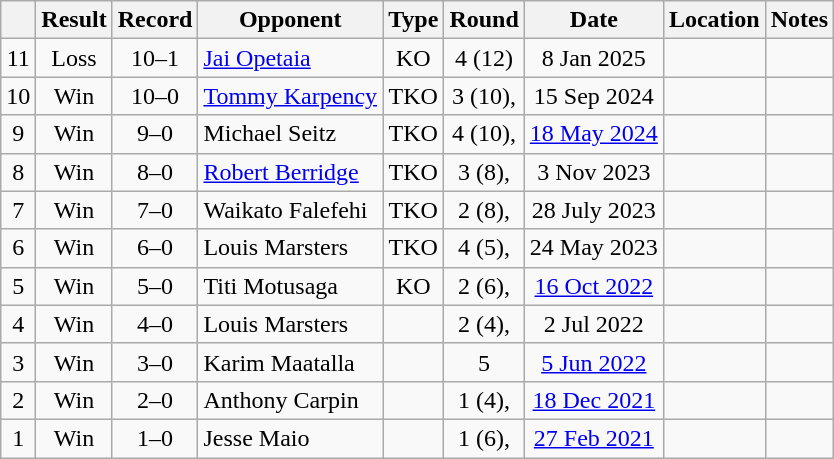<table class="wikitable" style="text-align:center">
<tr>
<th></th>
<th>Result</th>
<th>Record</th>
<th>Opponent</th>
<th>Type</th>
<th>Round</th>
<th>Date</th>
<th>Location</th>
<th>Notes</th>
</tr>
<tr>
<td>11</td>
<td>Loss</td>
<td>10–1</td>
<td style="text-align:left;"><a href='#'>Jai Opetaia</a></td>
<td>KO</td>
<td>4 (12)</td>
<td>8 Jan 2025</td>
<td style="text-align:left;"></td>
<td style="text-align:left;"></td>
</tr>
<tr>
<td>10</td>
<td>Win</td>
<td>10–0</td>
<td style="text-align:left;"><a href='#'>Tommy Karpency</a></td>
<td>TKO</td>
<td>3 (10), </td>
<td>15 Sep 2024</td>
<td style="text-align:left;"></td>
<td style="text-align:left;"></td>
</tr>
<tr>
<td>9</td>
<td>Win</td>
<td>9–0</td>
<td style="text-align:left;">Michael Seitz</td>
<td>TKO</td>
<td>4 (10), </td>
<td><a href='#'>18 May 2024</a></td>
<td style="text-align:left;"></td>
<td style="text-align:left;"></td>
</tr>
<tr>
<td>8</td>
<td>Win</td>
<td>8–0</td>
<td style="text-align:left;"><a href='#'>Robert Berridge</a></td>
<td>TKO</td>
<td>3 (8), </td>
<td>3 Nov 2023</td>
<td style="text-align:left;"></td>
<td></td>
</tr>
<tr>
<td>7</td>
<td>Win</td>
<td>7–0</td>
<td style="text-align:left;">Waikato Falefehi</td>
<td>TKO</td>
<td>2 (8), </td>
<td>28 July 2023</td>
<td style="text-align:left;"></td>
<td></td>
</tr>
<tr>
<td>6</td>
<td>Win</td>
<td>6–0</td>
<td style="text-align:left;">Louis Marsters</td>
<td>TKO</td>
<td>4 (5), </td>
<td>24 May 2023</td>
<td style="text-align:left;"></td>
<td></td>
</tr>
<tr>
<td>5</td>
<td>Win</td>
<td>5–0</td>
<td style="text-align:left;">Titi Motusaga</td>
<td>KO</td>
<td>2 (6), </td>
<td><a href='#'>16 Oct 2022</a></td>
<td style="text-align:left;"></td>
<td></td>
</tr>
<tr>
<td>4</td>
<td>Win</td>
<td>4–0</td>
<td style="text-align:left;">Louis Marsters</td>
<td></td>
<td>2 (4), </td>
<td>2 Jul 2022</td>
<td style="text-align:left;"></td>
<td></td>
</tr>
<tr>
<td>3</td>
<td>Win</td>
<td>3–0</td>
<td style="text-align:left;">Karim Maatalla</td>
<td></td>
<td>5</td>
<td><a href='#'>5 Jun 2022</a></td>
<td style="text-align:left;"></td>
<td></td>
</tr>
<tr>
<td>2</td>
<td>Win</td>
<td>2–0</td>
<td style="text-align:left;">Anthony Carpin</td>
<td></td>
<td>1 (4), </td>
<td><a href='#'>18 Dec 2021</a></td>
<td style="text-align:left;"></td>
<td></td>
</tr>
<tr>
<td>1</td>
<td>Win</td>
<td>1–0</td>
<td style="text-align:left;">Jesse Maio</td>
<td></td>
<td>1 (6), </td>
<td><a href='#'>27 Feb 2021</a></td>
<td style="text-align:left;"></td>
<td></td>
</tr>
</table>
